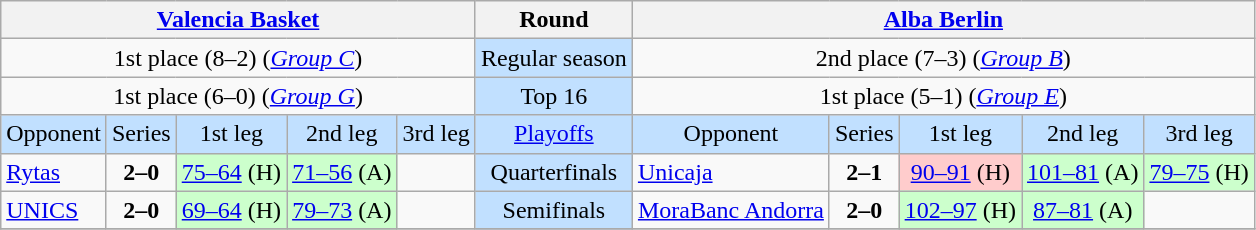<table class="wikitable" style="text-align:center;">
<tr>
<th colspan=5> <a href='#'>Valencia Basket</a></th>
<th>Round</th>
<th colspan=5> <a href='#'>Alba Berlin</a></th>
</tr>
<tr>
<td colspan=5 valign=top>1st place (8–2) (<em><a href='#'>Group C</a></em>)</td>
<td bgcolor=c1e0ff>Regular season</td>
<td colspan=5 valign=top>2nd place (7–3) (<em><a href='#'>Group B</a></em>)</td>
</tr>
<tr>
<td colspan=5 valign=top>1st place (6–0) (<em><a href='#'>Group G</a></em>)</td>
<td bgcolor=c1e0ff>Top 16</td>
<td colspan=5 valign=top>1st place (5–1) (<em><a href='#'>Group E</a></em>)</td>
</tr>
<tr style="background:#c1e0ff">
<td>Opponent</td>
<td>Series</td>
<td>1st leg</td>
<td>2nd leg</td>
<td>3rd leg</td>
<td><a href='#'>Playoffs</a></td>
<td>Opponent</td>
<td width=30>Series</td>
<td>1st leg</td>
<td>2nd leg</td>
<td>3rd leg</td>
</tr>
<tr>
<td align=left> <a href='#'>Rytas</a></td>
<td><strong>2–0</strong></td>
<td bgcolor=#cfc><a href='#'>75–64</a> (H)</td>
<td bgcolor=#cfc><a href='#'>71–56</a> (A)</td>
<td></td>
<td bgcolor=c1e0ff>Quarterfinals</td>
<td align=left> <a href='#'>Unicaja</a></td>
<td><strong>2–1</strong></td>
<td bgcolor=#fcc><a href='#'>90–91</a> (H)</td>
<td bgcolor=#cfc><a href='#'>101–81</a> (A)</td>
<td bgcolor=#cfc><a href='#'>79–75</a> (H)</td>
</tr>
<tr>
<td align=left> <a href='#'>UNICS</a></td>
<td><strong>2–0</strong></td>
<td bgcolor=#cfc><a href='#'>69–64</a> (H)</td>
<td bgcolor=#cfc><a href='#'>79–73</a> (A)</td>
<td></td>
<td bgcolor=c1e0ff>Semifinals</td>
<td align=left> <a href='#'>MoraBanc Andorra</a></td>
<td><strong>2–0</strong></td>
<td bgcolor=#cfc><a href='#'>102–97</a> (H)</td>
<td bgcolor=#cfc><a href='#'>87–81</a> (A)</td>
<td></td>
</tr>
<tr>
</tr>
</table>
